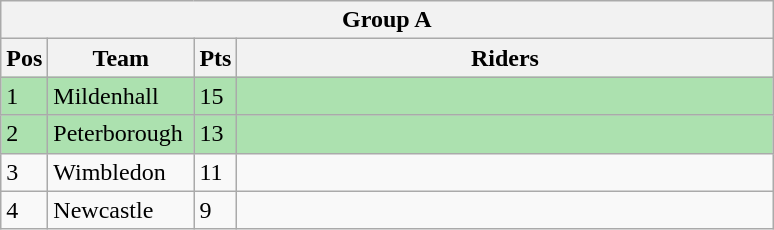<table class="wikitable">
<tr>
<th colspan="4">Group A</th>
</tr>
<tr>
<th width=20>Pos</th>
<th width=90>Team</th>
<th width=20>Pts</th>
<th width=350>Riders</th>
</tr>
<tr style="background:#ACE1AF;">
<td>1</td>
<td align=left>Mildenhall</td>
<td>15</td>
<td></td>
</tr>
<tr style="background:#ACE1AF;">
<td>2</td>
<td align=left>Peterborough</td>
<td>13</td>
<td></td>
</tr>
<tr>
<td>3</td>
<td align=left>Wimbledon</td>
<td>11</td>
<td></td>
</tr>
<tr>
<td>4</td>
<td align=left>Newcastle</td>
<td>9</td>
<td></td>
</tr>
</table>
